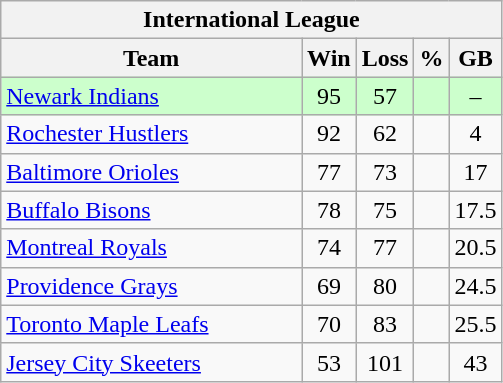<table class="wikitable">
<tr>
<th colspan="5">International League</th>
</tr>
<tr>
<th width="60%">Team</th>
<th>Win</th>
<th>Loss</th>
<th>%</th>
<th>GB</th>
</tr>
<tr align=center bgcolor=ccffcc>
<td align=left><a href='#'>Newark Indians</a></td>
<td>95</td>
<td>57</td>
<td></td>
<td>–</td>
</tr>
<tr align=center>
<td align=left><a href='#'>Rochester Hustlers</a></td>
<td>92</td>
<td>62</td>
<td></td>
<td>4</td>
</tr>
<tr align=center>
<td align=left><a href='#'>Baltimore Orioles</a></td>
<td>77</td>
<td>73</td>
<td></td>
<td>17</td>
</tr>
<tr align=center>
<td align=left><a href='#'>Buffalo Bisons</a></td>
<td>78</td>
<td>75</td>
<td></td>
<td>17.5</td>
</tr>
<tr align=center>
<td align=left><a href='#'>Montreal Royals</a></td>
<td>74</td>
<td>77</td>
<td></td>
<td>20.5</td>
</tr>
<tr align=center>
<td align=left><a href='#'>Providence Grays</a></td>
<td>69</td>
<td>80</td>
<td></td>
<td>24.5</td>
</tr>
<tr align=center>
<td align=left><a href='#'>Toronto Maple Leafs</a></td>
<td>70</td>
<td>83</td>
<td></td>
<td>25.5</td>
</tr>
<tr align=center>
<td align=left><a href='#'>Jersey City Skeeters</a></td>
<td>53</td>
<td>101</td>
<td></td>
<td>43</td>
</tr>
</table>
